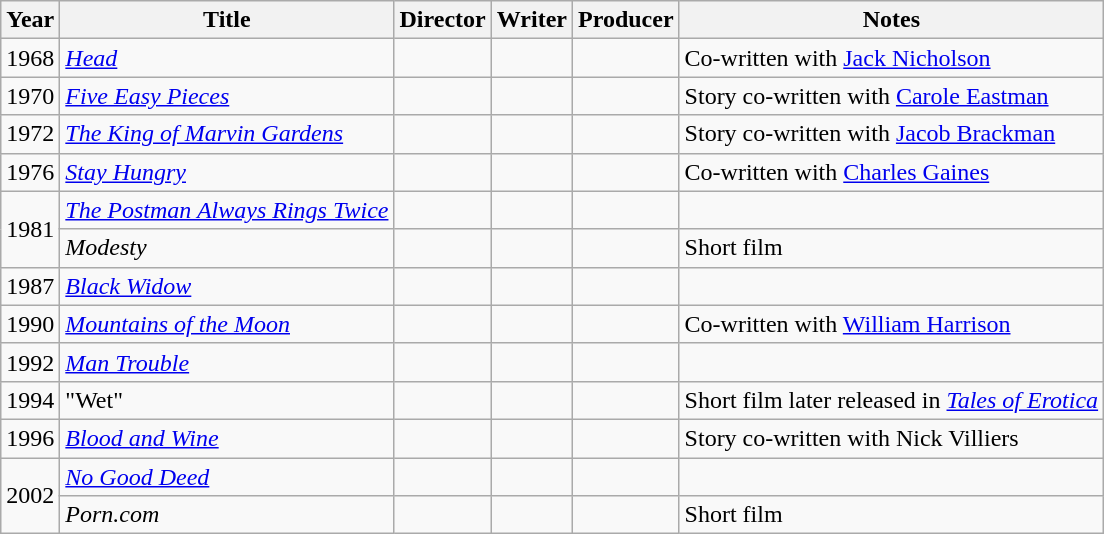<table class="wikitable">
<tr>
<th>Year</th>
<th>Title</th>
<th>Director</th>
<th>Writer</th>
<th>Producer</th>
<th>Notes</th>
</tr>
<tr>
<td>1968</td>
<td><em><a href='#'>Head</a></em></td>
<td></td>
<td></td>
<td></td>
<td>Co-written with <a href='#'>Jack Nicholson</a></td>
</tr>
<tr>
<td>1970</td>
<td><em><a href='#'>Five Easy Pieces</a></em></td>
<td></td>
<td></td>
<td></td>
<td>Story co-written with <a href='#'>Carole Eastman</a></td>
</tr>
<tr>
<td>1972</td>
<td><em><a href='#'>The King of Marvin Gardens</a></em></td>
<td></td>
<td></td>
<td></td>
<td>Story co-written with <a href='#'>Jacob Brackman</a></td>
</tr>
<tr>
<td>1976</td>
<td><em><a href='#'>Stay Hungry</a></em></td>
<td></td>
<td></td>
<td></td>
<td>Co-written with <a href='#'>Charles Gaines</a></td>
</tr>
<tr>
<td rowspan="2">1981</td>
<td><em><a href='#'>The Postman Always Rings Twice</a></em></td>
<td></td>
<td></td>
<td></td>
<td></td>
</tr>
<tr>
<td><em>Modesty</em></td>
<td></td>
<td></td>
<td></td>
<td>Short film</td>
</tr>
<tr>
<td>1987</td>
<td><em><a href='#'>Black Widow</a></em></td>
<td></td>
<td></td>
<td></td>
<td></td>
</tr>
<tr>
<td>1990</td>
<td><em><a href='#'>Mountains of the Moon</a></em></td>
<td></td>
<td></td>
<td></td>
<td>Co-written with <a href='#'>William Harrison</a></td>
</tr>
<tr>
<td>1992</td>
<td><em><a href='#'>Man Trouble</a></em></td>
<td></td>
<td></td>
<td></td>
<td></td>
</tr>
<tr>
<td>1994</td>
<td>"Wet"</td>
<td></td>
<td></td>
<td></td>
<td>Short film later released in <em><a href='#'>Tales of Erotica</a></em></td>
</tr>
<tr>
<td>1996</td>
<td><em><a href='#'>Blood and Wine</a></em></td>
<td></td>
<td></td>
<td></td>
<td>Story co-written with Nick Villiers</td>
</tr>
<tr>
<td rowspan="2">2002</td>
<td><em><a href='#'>No Good Deed</a></em></td>
<td></td>
<td></td>
<td></td>
<td></td>
</tr>
<tr>
<td><em>Porn.com</em></td>
<td></td>
<td></td>
<td></td>
<td>Short film</td>
</tr>
</table>
